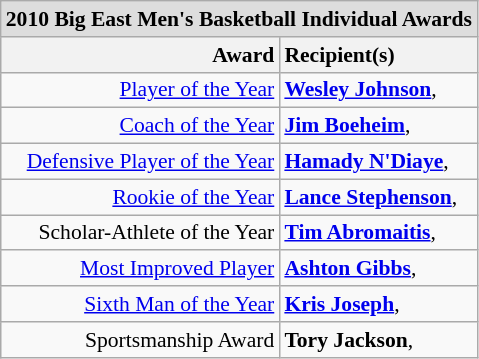<table class="wikitable" style="white-space:nowrap; font-size:90%;">
<tr>
<td colspan="7" style="text-align:center; background:#ddd;"><strong>2010 Big East Men's Basketball Individual Awards</strong></td>
</tr>
<tr>
<th style="text-align:right;">Award</th>
<th style="text-align:left;">Recipient(s)</th>
</tr>
<tr>
<td style="text-align:right;"><a href='#'>Player of the Year</a></td>
<td style="text-align:left;"><strong><a href='#'>Wesley Johnson</a></strong>, <br></td>
</tr>
<tr>
<td style="text-align:right;"><a href='#'>Coach of the Year</a></td>
<td style="text-align:left;"><strong><a href='#'>Jim Boeheim</a></strong>, <br></td>
</tr>
<tr>
<td style="text-align:right;"><a href='#'>Defensive Player of the Year</a></td>
<td style="text-align:left;"><strong><a href='#'>Hamady N'Diaye</a></strong>, <br></td>
</tr>
<tr>
<td style="text-align:right;"><a href='#'>Rookie of the Year</a></td>
<td style="text-align:left;"><strong><a href='#'>Lance Stephenson</a></strong>, <br></td>
</tr>
<tr>
<td style="text-align:right;">Scholar-Athlete of the Year</td>
<td style="text-align:left;"><strong><a href='#'>Tim Abromaitis</a></strong>, <br></td>
</tr>
<tr>
<td style="text-align:right;"><a href='#'>Most Improved Player</a></td>
<td style="text-align:left;"><strong><a href='#'>Ashton Gibbs</a></strong>, <br></td>
</tr>
<tr>
<td style="text-align:right;"><a href='#'>Sixth Man of the Year</a></td>
<td style="text-align:left;"><strong><a href='#'>Kris Joseph</a></strong>, <br></td>
</tr>
<tr>
<td style="text-align:right;">Sportsmanship Award</td>
<td style="text-align:left;"><strong>Tory Jackson</strong>, <br></td>
</tr>
</table>
